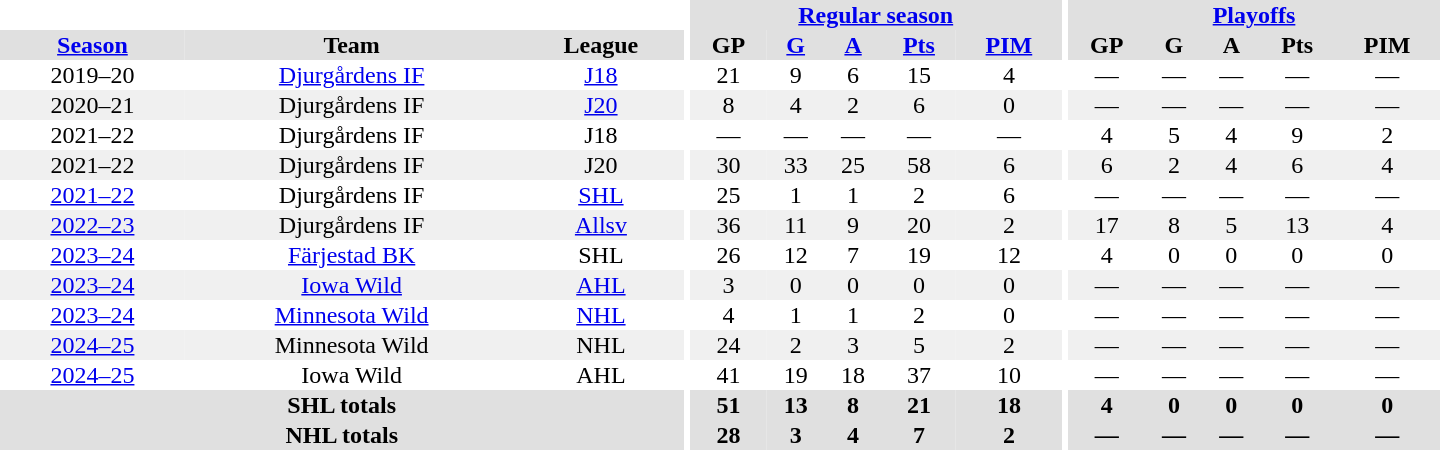<table border="0" cellpadding="1" cellspacing="0" style="text-align:center; width:60em">
<tr bgcolor="#e0e0e0">
<th colspan="3" bgcolor="#ffffff"></th>
<th rowspan="99" bgcolor="#ffffff"></th>
<th colspan="5"><a href='#'>Regular season</a></th>
<th rowspan="99" bgcolor="#ffffff"></th>
<th colspan="5"><a href='#'>Playoffs</a></th>
</tr>
<tr bgcolor="#e0e0e0">
<th><a href='#'>Season</a></th>
<th>Team</th>
<th>League</th>
<th>GP</th>
<th><a href='#'>G</a></th>
<th><a href='#'>A</a></th>
<th><a href='#'>Pts</a></th>
<th><a href='#'>PIM</a></th>
<th>GP</th>
<th>G</th>
<th>A</th>
<th>Pts</th>
<th>PIM</th>
</tr>
<tr>
<td>2019–20</td>
<td><a href='#'>Djurgårdens IF</a></td>
<td><a href='#'>J18</a></td>
<td>21</td>
<td>9</td>
<td>6</td>
<td>15</td>
<td>4</td>
<td>—</td>
<td>—</td>
<td>—</td>
<td>—</td>
<td>—</td>
</tr>
<tr bgcolor="#f0f0f0">
<td>2020–21</td>
<td>Djurgårdens IF</td>
<td><a href='#'>J20</a></td>
<td>8</td>
<td>4</td>
<td>2</td>
<td>6</td>
<td>0</td>
<td>—</td>
<td>—</td>
<td>—</td>
<td>—</td>
<td>—</td>
</tr>
<tr>
<td>2021–22</td>
<td>Djurgårdens IF</td>
<td>J18</td>
<td>—</td>
<td>—</td>
<td>—</td>
<td>—</td>
<td>—</td>
<td>4</td>
<td>5</td>
<td>4</td>
<td>9</td>
<td>2</td>
</tr>
<tr bgcolor="#f0f0f0">
<td>2021–22</td>
<td>Djurgårdens IF</td>
<td>J20</td>
<td>30</td>
<td>33</td>
<td>25</td>
<td>58</td>
<td>6</td>
<td>6</td>
<td>2</td>
<td>4</td>
<td>6</td>
<td>4</td>
</tr>
<tr>
<td><a href='#'>2021–22</a></td>
<td>Djurgårdens IF</td>
<td><a href='#'>SHL</a></td>
<td>25</td>
<td>1</td>
<td>1</td>
<td>2</td>
<td>6</td>
<td>—</td>
<td>—</td>
<td>—</td>
<td>—</td>
<td>—</td>
</tr>
<tr bgcolor="#f0f0f0">
<td><a href='#'>2022–23</a></td>
<td>Djurgårdens IF</td>
<td><a href='#'>Allsv</a></td>
<td>36</td>
<td>11</td>
<td>9</td>
<td>20</td>
<td>2</td>
<td>17</td>
<td>8</td>
<td>5</td>
<td>13</td>
<td>4</td>
</tr>
<tr>
<td><a href='#'>2023–24</a></td>
<td><a href='#'>Färjestad BK</a></td>
<td>SHL</td>
<td>26</td>
<td>12</td>
<td>7</td>
<td>19</td>
<td>12</td>
<td>4</td>
<td>0</td>
<td>0</td>
<td>0</td>
<td>0</td>
</tr>
<tr bgcolor="#f0f0f0">
<td><a href='#'>2023–24</a></td>
<td><a href='#'>Iowa Wild</a></td>
<td><a href='#'>AHL</a></td>
<td>3</td>
<td>0</td>
<td>0</td>
<td>0</td>
<td>0</td>
<td>—</td>
<td>—</td>
<td>—</td>
<td>—</td>
<td>—</td>
</tr>
<tr>
<td><a href='#'>2023–24</a></td>
<td><a href='#'>Minnesota Wild</a></td>
<td><a href='#'>NHL</a></td>
<td>4</td>
<td>1</td>
<td>1</td>
<td>2</td>
<td>0</td>
<td>—</td>
<td>—</td>
<td>—</td>
<td>—</td>
<td>—</td>
</tr>
<tr bgcolor="#f0f0f0">
<td><a href='#'>2024–25</a></td>
<td>Minnesota Wild</td>
<td>NHL</td>
<td>24</td>
<td>2</td>
<td>3</td>
<td>5</td>
<td>2</td>
<td>—</td>
<td>—</td>
<td>—</td>
<td>—</td>
<td>—</td>
</tr>
<tr>
<td><a href='#'>2024–25</a></td>
<td>Iowa Wild</td>
<td>AHL</td>
<td>41</td>
<td>19</td>
<td>18</td>
<td>37</td>
<td>10</td>
<td>—</td>
<td>—</td>
<td>—</td>
<td>—</td>
<td>—</td>
</tr>
<tr style="background:#e0e0e0;">
<th colspan="3">SHL totals</th>
<th>51</th>
<th>13</th>
<th>8</th>
<th>21</th>
<th>18</th>
<th>4</th>
<th>0</th>
<th>0</th>
<th>0</th>
<th>0</th>
</tr>
<tr style="background:#e0e0e0;">
<th colspan="3">NHL totals</th>
<th>28</th>
<th>3</th>
<th>4</th>
<th>7</th>
<th>2</th>
<th>—</th>
<th>—</th>
<th>—</th>
<th>—</th>
<th>—</th>
</tr>
</table>
